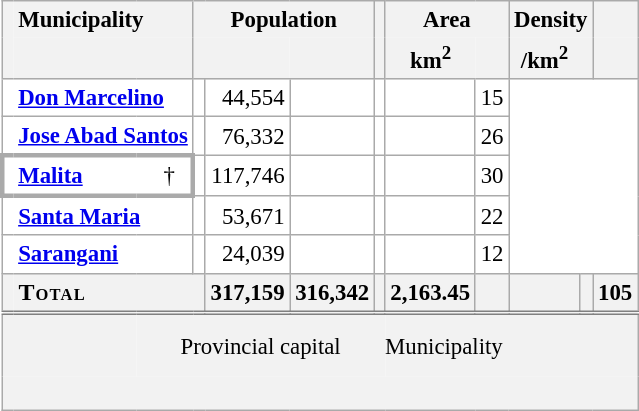<table class="wikitable sortable" style="table-layout:fixed;text-align:right;background-color:white;font-size:95%;border-collapse:collapse;">
<tr>
<th scope="col" style="border-width:thin 0 0 thin;" class="unsortable" rowspan="2"></th>
<th scope="col" style="border-width:thin 0 0 0;text-align:left;padding-right:1.5em;" class="unsortable" colspan="2">Municipality</th>
<th scope="col" style="border-bottom:0;text-align:center;" class="unsortable" colspan="3">Population</th>
<th scope="col" style="border-bottom:0;text-align:center;" class="unsortable"></th>
<th scope="col" style="border-bottom:0;text-align:center;" class="unsortable" colspan="2">Area</th>
<th scope="col" style="border-bottom:0;text-align:center;" class="unsortable" colspan="2">Density</th>
<th scope="col" style="border-bottom:0;text-align:center;" class="unsortable"></th>
</tr>
<tr>
<th style="border-width:0 thin thin 0;" colspan="2"></th>
<th style="border-width:0 0 thin thin;text-align:center;" colspan="2"></th>
<th style="border-width:0 thin thin 0;text-align:center;"></th>
<th style="border-top:0;"></th>
<th style="border-width:0 0 thin thin;text-align:center;">km<sup>2</sup></th>
<th style="border-width:0 thin thin 0;text-align:center;" class="unsortable"></th>
<th style="border-width:0 0 thin thin;text-align:center;">/km<sup>2</sup></th>
<th style="border-width:0 thin thin 0;text-align:center;" class="unsortable"></th>
<th style="border-top:0;"></th>
</tr>
<tr>
<th scope="row" style="border-right:0;background-color:initial;"></th>
<td style="text-align:left;font-weight:bold;border-left:0;" colspan="2"><a href='#'>Don Marcelino</a></td>
<td></td>
<td>44,554</td>
<td></td>
<td></td>
<td></td>
<td style="text-align:center;">15</td>
</tr>
<tr>
<th scope="row" style="border-right:0;background-color:initial;"></th>
<td style="text-align:left;font-weight:bold;border-left:0;" colspan="2"><a href='#'>Jose Abad Santos</a></td>
<td></td>
<td>76,332</td>
<td></td>
<td></td>
<td></td>
<td style="text-align:center;">26</td>
</tr>
<tr>
<th scope="row" style="border-width:medium 0 medium medium;background-color:initial;"></th>
<td style="text-align:left;font-weight:bold;border-width:medium 0 medium;"><a href='#'>Malita</a></td>
<td style="border-width:medium medium medium 0;padding-right:0.7em;">†</td>
<td></td>
<td>117,746</td>
<td></td>
<td></td>
<td></td>
<td style="text-align:center;">30</td>
</tr>
<tr>
<th scope="row" style="border-right:0;background-color:initial;"></th>
<td style="text-align:left;font-weight:bold;border-left:0;" colspan="2"><a href='#'>Santa Maria</a></td>
<td></td>
<td>53,671</td>
<td></td>
<td></td>
<td></td>
<td style="text-align:center;">22</td>
</tr>
<tr>
<th scope="row" style="border-right:0;background-color:initial;"></th>
<td style="text-align:left;font-weight:bold;border-left:0;" colspan="2"><a href='#'>Sarangani</a></td>
<td></td>
<td>24,039</td>
<td></td>
<td></td>
<td></td>
<td style="text-align:center;">12</td>
</tr>
<tr class="sortbottom">
<th scope="row" style="border-right:0;"></th>
<th colspan="3" style="border-left:0;text-align:left;font-size:medium;font-variant:small-caps;letter-spacing:0.05em;">Total</th>
<th style="text-align:right;">317,159</th>
<th style="text-align:right;">316,342</th>
<th style="text-align:right;"></th>
<th style="text-align:right;">2,163.45</th>
<th style="text-align:right;"></th>
<th style="text-align:right;"></th>
<th style="text-align:right;"></th>
<th style="text-align:center;">105</th>
</tr>
<tr class="sortbottom" style="background-color:#F2F2F2;line-height:1.3em;border-top:double grey;">
<td colspan="2" style="border-width:thin 0 0 thin;"></td>
<td colspan="5" style="border-width:thin 0 0 0;text-align:center;padding:0.7em 0;">Provincial capital</td>
<td colspan="6" style="border-width:thin 0 0 0;text-align:left;padding:0.7em 0;">Municipality</td>
</tr>
<tr class="sortbottom" style="background-color:#F2F2F2;line-height:1.3em;font-size:110%;">
<td colspan="13" style="border-top:0;text-align:left;padding:0 12em;"><br></td>
</tr>
</table>
